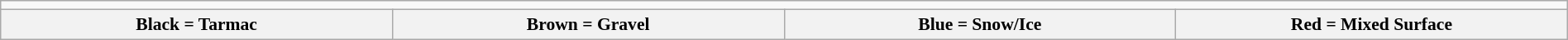<table class="wikitable" width=100% align=center style="font-size:90%;">
<tr>
<td align=center colspan=4></td>
</tr>
<tr>
<th width=25%>Black = Tarmac</th>
<th width=25%>Brown = Gravel</th>
<th width=25%>Blue = Snow/Ice</th>
<th width=25%>Red = Mixed Surface</th>
</tr>
</table>
